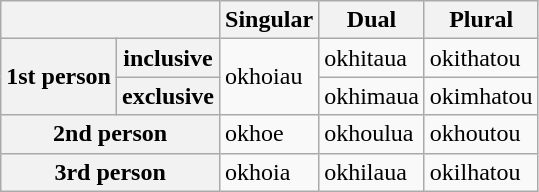<table class="wikitable">
<tr>
<th colspan="2"></th>
<th>Singular</th>
<th>Dual</th>
<th>Plural</th>
</tr>
<tr>
<th rowspan="2">1st person</th>
<th>inclusive</th>
<td rowspan="2">okhoiau</td>
<td>okhitaua</td>
<td>okithatou</td>
</tr>
<tr>
<th>exclusive</th>
<td>okhimaua</td>
<td>okimhatou</td>
</tr>
<tr>
<th colspan="2">2nd person</th>
<td>okhoe</td>
<td>okhoulua</td>
<td>okhoutou</td>
</tr>
<tr>
<th colspan="2">3rd person</th>
<td>okhoia</td>
<td>okhilaua</td>
<td>okilhatou</td>
</tr>
</table>
